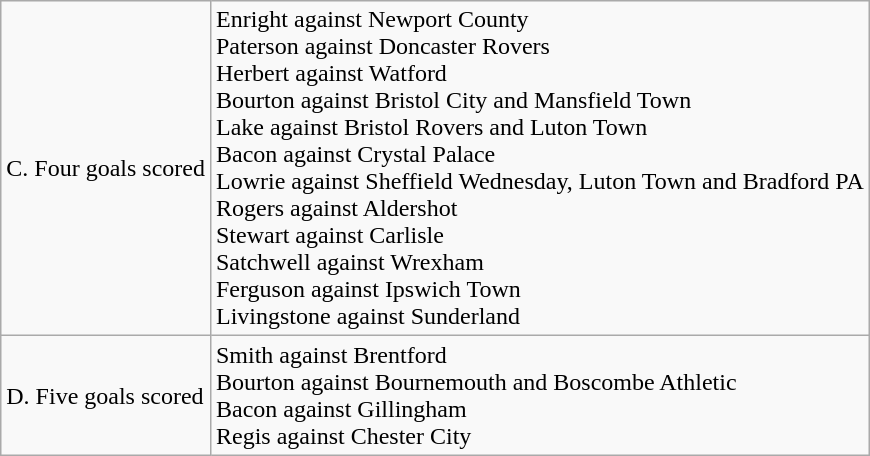<table class="wikitable sortable">
<tr>
<td>C. Four goals scored</td>
<td>Enright against Newport County<br>Paterson against Doncaster Rovers<br>Herbert against Watford<br>Bourton against Bristol City and Mansfield Town<br>Lake against Bristol Rovers and Luton Town<br>Bacon against Crystal Palace<br>Lowrie against Sheffield Wednesday, Luton Town and Bradford PA<br>Rogers against Aldershot<br>Stewart against Carlisle<br>Satchwell against Wrexham<br>Ferguson against Ipswich Town<br>Livingstone against Sunderland</td>
</tr>
<tr>
<td>D. Five goals scored</td>
<td>Smith against Brentford<br>Bourton against Bournemouth and Boscombe Athletic<br>Bacon against Gillingham<br>Regis against Chester City</td>
</tr>
</table>
